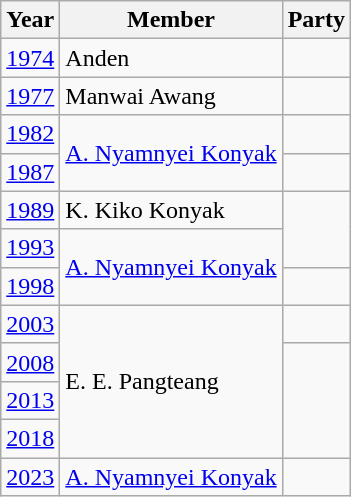<table class="wikitable sortable">
<tr>
<th>Year</th>
<th>Member</th>
<th colspan="2">Party</th>
</tr>
<tr>
<td><a href='#'>1974</a></td>
<td>Anden</td>
<td></td>
</tr>
<tr>
<td><a href='#'>1977</a></td>
<td>Manwai Awang</td>
<td></td>
</tr>
<tr>
<td><a href='#'>1982</a></td>
<td rowspan=2><a href='#'>A. Nyamnyei Konyak</a></td>
<td></td>
</tr>
<tr>
<td><a href='#'>1987</a></td>
<td></td>
</tr>
<tr>
<td><a href='#'>1989</a></td>
<td>K. Kiko Konyak</td>
</tr>
<tr>
<td><a href='#'>1993</a></td>
<td rowspan=2><a href='#'>A. Nyamnyei Konyak</a></td>
</tr>
<tr>
<td><a href='#'>1998</a></td>
<td></td>
</tr>
<tr>
<td><a href='#'>2003</a></td>
<td rowspan=4>E. E. Pangteang</td>
<td></td>
</tr>
<tr>
<td><a href='#'>2008</a></td>
</tr>
<tr>
<td><a href='#'>2013</a></td>
</tr>
<tr>
<td><a href='#'>2018</a></td>
</tr>
<tr>
<td><a href='#'>2023</a></td>
<td><a href='#'>A. Nyamnyei Konyak</a></td>
<td></td>
</tr>
</table>
